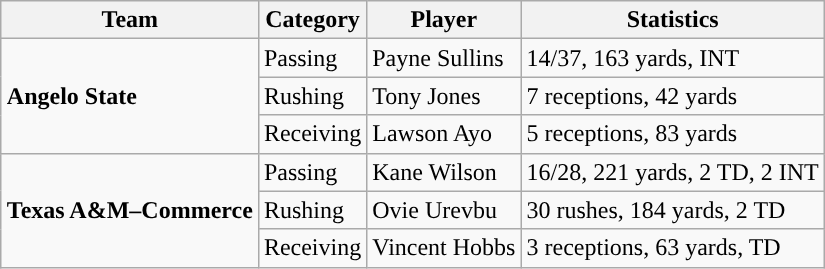<table class="wikitable" style="float: right;">
<tr>
<th>Team</th>
<th>Category</th>
<th>Player</th>
<th>Statistics</th>
</tr>
<tr>
<td rowspan=3><strong>Angelo State</strong></td>
<td>Passing</td>
<td>Payne Sullins</td>
<td>14/37, 163 yards, INT</td>
</tr>
<tr>
<td>Rushing</td>
<td>Tony Jones</td>
<td>7 receptions, 42 yards</td>
</tr>
<tr>
<td>Receiving</td>
<td>Lawson Ayo</td>
<td>5 receptions, 83 yards</td>
</tr>
<tr>
<td rowspan=3><strong>Texas A&M–Commerce</strong></td>
<td>Passing</td>
<td>Kane Wilson</td>
<td>16/28, 221 yards, 2 TD, 2 INT</td>
</tr>
<tr>
<td>Rushing</td>
<td>Ovie Urevbu</td>
<td>30 rushes, 184 yards, 2 TD</td>
</tr>
<tr>
<td>Receiving</td>
<td>Vincent Hobbs</td>
<td>3 receptions, 63 yards, TD</td>
</tr>
</table>
